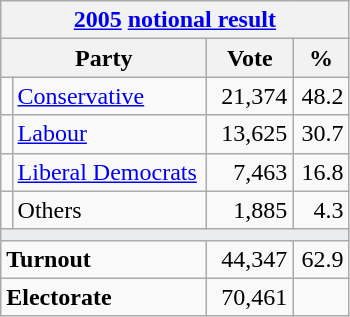<table class="wikitable">
<tr>
<th colspan="4"><a href='#'>2005</a> <a href='#'>notional result</a></th>
</tr>
<tr>
<th bgcolor="#DDDDFF" width="130px" colspan="2">Party</th>
<th bgcolor="#DDDDFF" width="50px">Vote</th>
<th bgcolor="#DDDDFF" width="30px">%</th>
</tr>
<tr>
<td></td>
<td><a href='#'>Conservative</a></td>
<td align=right>21,374</td>
<td align=right>48.2</td>
</tr>
<tr>
<td></td>
<td><a href='#'>Labour</a></td>
<td align=right>13,625</td>
<td align=right>30.7</td>
</tr>
<tr>
<td></td>
<td><a href='#'>Liberal Democrats</a></td>
<td align=right>7,463</td>
<td align=right>16.8</td>
</tr>
<tr>
<td></td>
<td>Others</td>
<td align=right>1,885</td>
<td align=right>4.3</td>
</tr>
<tr>
<td colspan="4" bgcolor="#EAECF0"></td>
</tr>
<tr>
<td colspan="2"><strong>Turnout</strong></td>
<td align=right>44,347</td>
<td align=right>62.9</td>
</tr>
<tr>
<td colspan="2"><strong>Electorate</strong></td>
<td align=right>70,461</td>
</tr>
</table>
